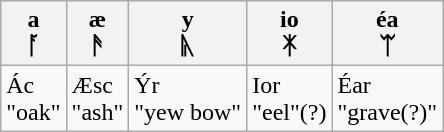<table class="wikitable">
<tr>
<th>a<br>ᚪ</th>
<th>æ<br>ᚫ</th>
<th>y<br>ᚣ</th>
<th>io<br>ᛡ</th>
<th>éa<br>ᛠ</th>
</tr>
<tr>
<td>Ác<br>"oak"</td>
<td>Æsc<br>"ash"</td>
<td>Ýr<br>"yew bow"</td>
<td>Ior<br>"eel"(?)</td>
<td>Éar<br>"grave(?)"</td>
</tr>
</table>
